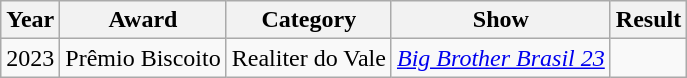<table class="wikitable">
<tr>
<th>Year</th>
<th>Award</th>
<th>Category</th>
<th>Show</th>
<th>Result</th>
</tr>
<tr>
<td>2023</td>
<td>Prêmio Biscoito</td>
<td>Realiter do Vale</td>
<td><em><a href='#'>Big Brother Brasil 23</a></em></td>
<td></td>
</tr>
</table>
